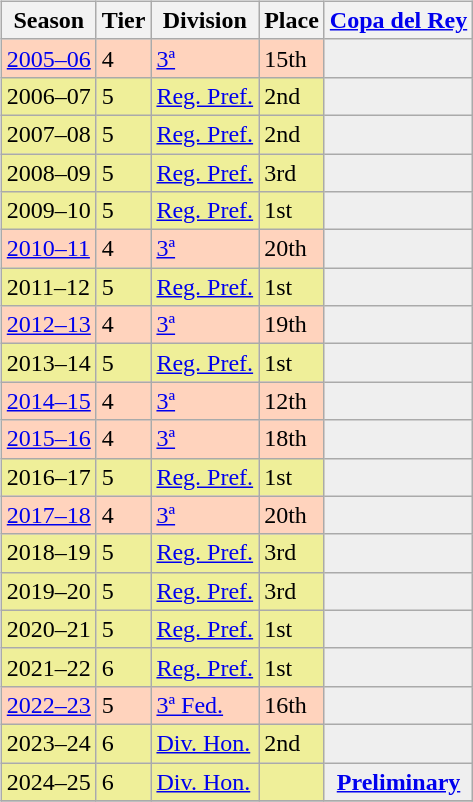<table>
<tr>
<td valign="top" width=0%><br><table class="wikitable">
<tr style="background:#f0f6fa;">
<th>Season</th>
<th>Tier</th>
<th>Division</th>
<th>Place</th>
<th><a href='#'>Copa del Rey</a></th>
</tr>
<tr>
<td style="background:#FFD3BD;"><a href='#'>2005–06</a></td>
<td style="background:#FFD3BD;">4</td>
<td style="background:#FFD3BD;"><a href='#'>3ª</a></td>
<td style="background:#FFD3BD;">15th</td>
<th style="background:#efefef;"></th>
</tr>
<tr>
<td style="background:#EFEF99;">2006–07</td>
<td style="background:#EFEF99;">5</td>
<td style="background:#EFEF99;"><a href='#'>Reg. Pref.</a></td>
<td style="background:#EFEF99;">2nd</td>
<th style="background:#efefef;"></th>
</tr>
<tr>
<td style="background:#EFEF99;">2007–08</td>
<td style="background:#EFEF99;">5</td>
<td style="background:#EFEF99;"><a href='#'>Reg. Pref.</a></td>
<td style="background:#EFEF99;">2nd</td>
<th style="background:#efefef;"></th>
</tr>
<tr>
<td style="background:#EFEF99;">2008–09</td>
<td style="background:#EFEF99;">5</td>
<td style="background:#EFEF99;"><a href='#'>Reg. Pref.</a></td>
<td style="background:#EFEF99;">3rd</td>
<th style="background:#efefef;"></th>
</tr>
<tr>
<td style="background:#EFEF99;">2009–10</td>
<td style="background:#EFEF99;">5</td>
<td style="background:#EFEF99;"><a href='#'>Reg. Pref.</a></td>
<td style="background:#EFEF99;">1st</td>
<th style="background:#efefef;"></th>
</tr>
<tr>
<td style="background:#FFD3BD;"><a href='#'>2010–11</a></td>
<td style="background:#FFD3BD;">4</td>
<td style="background:#FFD3BD;"><a href='#'>3ª</a></td>
<td style="background:#FFD3BD;">20th</td>
<th style="background:#efefef;"></th>
</tr>
<tr>
<td style="background:#EFEF99;">2011–12</td>
<td style="background:#EFEF99;">5</td>
<td style="background:#EFEF99;"><a href='#'>Reg. Pref.</a></td>
<td style="background:#EFEF99;">1st</td>
<th style="background:#efefef;"></th>
</tr>
<tr>
<td style="background:#FFD3BD;"><a href='#'>2012–13</a></td>
<td style="background:#FFD3BD;">4</td>
<td style="background:#FFD3BD;"><a href='#'>3ª</a></td>
<td style="background:#FFD3BD;">19th</td>
<th style="background:#efefef;"></th>
</tr>
<tr>
<td style="background:#EFEF99;">2013–14</td>
<td style="background:#EFEF99;">5</td>
<td style="background:#EFEF99;"><a href='#'>Reg. Pref.</a></td>
<td style="background:#EFEF99;">1st</td>
<th style="background:#efefef;"></th>
</tr>
<tr>
<td style="background:#FFD3BD;"><a href='#'>2014–15</a></td>
<td style="background:#FFD3BD;">4</td>
<td style="background:#FFD3BD;"><a href='#'>3ª</a></td>
<td style="background:#FFD3BD;">12th</td>
<th style="background:#efefef;"></th>
</tr>
<tr>
<td style="background:#FFD3BD;"><a href='#'>2015–16</a></td>
<td style="background:#FFD3BD;">4</td>
<td style="background:#FFD3BD;"><a href='#'>3ª</a></td>
<td style="background:#FFD3BD;">18th</td>
<th style="background:#efefef;"></th>
</tr>
<tr>
<td style="background:#EFEF99;">2016–17</td>
<td style="background:#EFEF99;">5</td>
<td style="background:#EFEF99;"><a href='#'>Reg. Pref.</a></td>
<td style="background:#EFEF99;">1st</td>
<th style="background:#efefef;"></th>
</tr>
<tr>
<td style="background:#FFD3BD;"><a href='#'>2017–18</a></td>
<td style="background:#FFD3BD;">4</td>
<td style="background:#FFD3BD;"><a href='#'>3ª</a></td>
<td style="background:#FFD3BD;">20th</td>
<th style="background:#efefef;"></th>
</tr>
<tr>
<td style="background:#EFEF99;">2018–19</td>
<td style="background:#EFEF99;">5</td>
<td style="background:#EFEF99;"><a href='#'>Reg. Pref.</a></td>
<td style="background:#EFEF99;">3rd</td>
<th style="background:#efefef;"></th>
</tr>
<tr>
<td style="background:#EFEF99;">2019–20</td>
<td style="background:#EFEF99;">5</td>
<td style="background:#EFEF99;"><a href='#'>Reg. Pref.</a></td>
<td style="background:#EFEF99;">3rd</td>
<th style="background:#efefef;"></th>
</tr>
<tr>
<td style="background:#EFEF99;">2020–21</td>
<td style="background:#EFEF99;">5</td>
<td style="background:#EFEF99;"><a href='#'>Reg. Pref.</a></td>
<td style="background:#EFEF99;">1st</td>
<th style="background:#efefef;"></th>
</tr>
<tr>
<td style="background:#EFEF99;">2021–22</td>
<td style="background:#EFEF99;">6</td>
<td style="background:#EFEF99;"><a href='#'>Reg. Pref.</a></td>
<td style="background:#EFEF99;">1st</td>
<th style="background:#efefef;"></th>
</tr>
<tr>
<td style="background:#FFD3BD;"><a href='#'>2022–23</a></td>
<td style="background:#FFD3BD;">5</td>
<td style="background:#FFD3BD;"><a href='#'>3ª Fed.</a></td>
<td style="background:#FFD3BD;">16th</td>
<th style="background:#efefef;"></th>
</tr>
<tr>
<td style="background:#EFEF99;">2023–24</td>
<td style="background:#EFEF99;">6</td>
<td style="background:#EFEF99;"><a href='#'>Div. Hon.</a></td>
<td style="background:#EFEF99;">2nd</td>
<th style="background:#efefef;"></th>
</tr>
<tr>
<td style="background:#EFEF99;">2024–25</td>
<td style="background:#EFEF99;">6</td>
<td style="background:#EFEF99;"><a href='#'>Div. Hon.</a></td>
<td style="background:#EFEF99;"></td>
<th style="background:#efefef;"><a href='#'>Preliminary</a></th>
</tr>
<tr>
</tr>
</table>
</td>
</tr>
</table>
